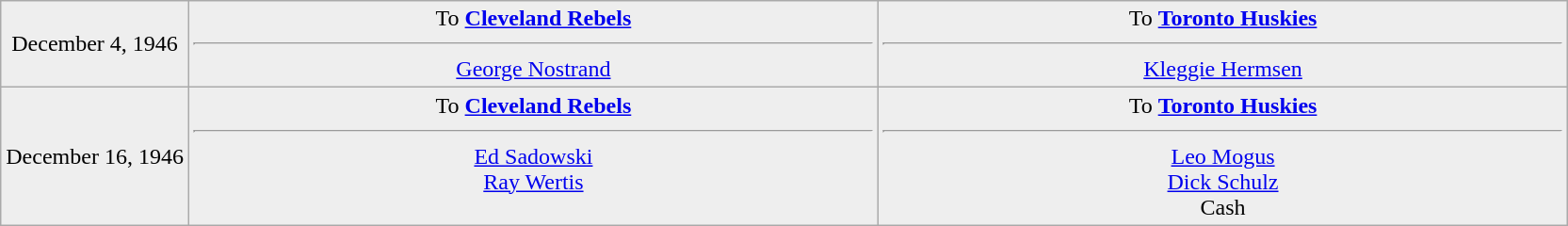<table class="wikitable sortable sortable" style="text-align: center">
<tr style="background:#eee;">
<td style="width:12%">December 4, 1946<br></td>
<td style="width:44%; vertical-align:top;">To <strong><a href='#'>Cleveland Rebels</a></strong><hr><a href='#'>George Nostrand</a></td>
<td style="width:44%; vertical-align:top;">To <strong><a href='#'>Toronto Huskies</a></strong><hr><a href='#'>Kleggie Hermsen</a></td>
</tr>
<tr style="background:#eee;">
<td style="width:12%">December 16, 1946<br></td>
<td style="width:44%; vertical-align:top;">To <strong><a href='#'>Cleveland Rebels</a></strong><hr><a href='#'>Ed Sadowski</a> <br> <a href='#'>Ray Wertis</a></td>
<td style="width:44%; vertical-align:top;">To <strong><a href='#'>Toronto Huskies</a></strong><hr><a href='#'>Leo Mogus</a> <br> <a href='#'>Dick Schulz</a> <br> Cash</td>
</tr>
</table>
